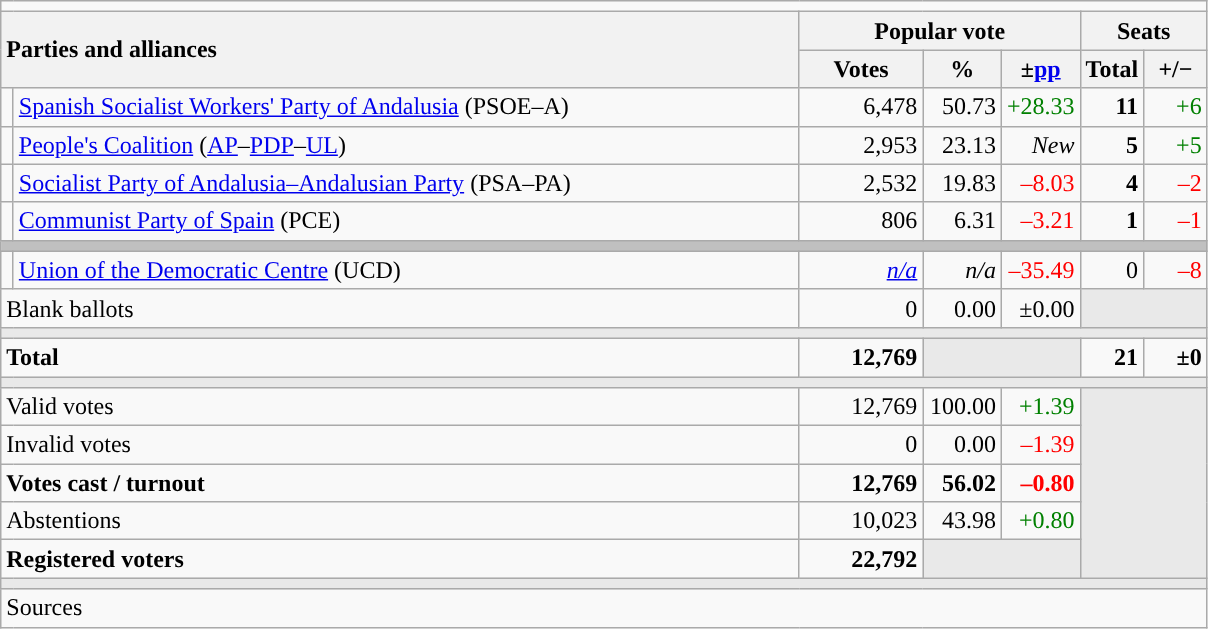<table class="wikitable" style="text-align:right;">
<tr>
<td colspan="7"></td>
</tr>
<tr>
<th style="text-align:left;" rowspan="2" colspan="2" width="525">Parties and alliances</th>
<th colspan="3">Popular vote</th>
<th colspan="2">Seats</th>
</tr>
<tr>
<th width="75">Votes</th>
<th width="45">%</th>
<th width="45">±<a href='#'>pp</a></th>
<th width="35">Total</th>
<th width="35">+/−</th>
</tr>
<tr>
<td width="1" style="color:inherit;background:"></td>
<td align="left"><a href='#'>Spanish Socialist Workers' Party of Andalusia</a> (PSOE–A)</td>
<td>6,478</td>
<td>50.73</td>
<td style="color:green;">+28.33</td>
<td><strong>11</strong></td>
<td style="color:green;">+6</td>
</tr>
<tr>
<td style="color:inherit;background:"></td>
<td align="left"><a href='#'>People's Coalition</a> (<a href='#'>AP</a>–<a href='#'>PDP</a>–<a href='#'>UL</a>)</td>
<td>2,953</td>
<td>23.13</td>
<td><em>New</em></td>
<td><strong>5</strong></td>
<td style="color:green;">+5</td>
</tr>
<tr>
<td style="color:inherit;background:"></td>
<td align="left"><a href='#'>Socialist Party of Andalusia–Andalusian Party</a> (PSA–PA)</td>
<td>2,532</td>
<td>19.83</td>
<td style="color:red;">–8.03</td>
<td><strong>4</strong></td>
<td style="color:red;">–2</td>
</tr>
<tr>
<td style="color:inherit;background:"></td>
<td align="left"><a href='#'>Communist Party of Spain</a> (PCE)</td>
<td>806</td>
<td>6.31</td>
<td style="color:red;">–3.21</td>
<td><strong>1</strong></td>
<td style="color:red;">–1</td>
</tr>
<tr>
<td colspan="7" bgcolor="#C0C0C0"></td>
</tr>
<tr>
<td style="color:inherit;background:"></td>
<td align="left"><a href='#'>Union of the Democratic Centre</a> (UCD)</td>
<td><em><a href='#'>n/a</a></em></td>
<td><em>n/a</em></td>
<td style="color:red;">–35.49</td>
<td>0</td>
<td style="color:red;">–8</td>
</tr>
<tr>
<td align="left" colspan="2">Blank ballots</td>
<td>0</td>
<td>0.00</td>
<td>±0.00</td>
<td bgcolor="#E9E9E9" colspan="2"></td>
</tr>
<tr>
<td colspan="7" bgcolor="#E9E9E9"></td>
</tr>
<tr style="font-weight:bold;">
<td align="left" colspan="2">Total</td>
<td>12,769</td>
<td bgcolor="#E9E9E9" colspan="2"></td>
<td>21</td>
<td>±0</td>
</tr>
<tr>
<td colspan="7" bgcolor="#E9E9E9"></td>
</tr>
<tr>
<td align="left" colspan="2">Valid votes</td>
<td>12,769</td>
<td>100.00</td>
<td style="color:green;">+1.39</td>
<td bgcolor="#E9E9E9" colspan="2" rowspan="5"></td>
</tr>
<tr>
<td align="left" colspan="2">Invalid votes</td>
<td>0</td>
<td>0.00</td>
<td style="color:red;">–1.39</td>
</tr>
<tr style="font-weight:bold;">
<td align="left" colspan="2">Votes cast / turnout</td>
<td>12,769</td>
<td>56.02</td>
<td style="color:red;">–0.80</td>
</tr>
<tr>
<td align="left" colspan="2">Abstentions</td>
<td>10,023</td>
<td>43.98</td>
<td style="color:green;">+0.80</td>
</tr>
<tr style="font-weight:bold;">
<td align="left" colspan="2">Registered voters</td>
<td>22,792</td>
<td bgcolor="#E9E9E9" colspan="2"></td>
</tr>
<tr>
<td colspan="7" bgcolor="#E9E9E9"></td>
</tr>
<tr>
<td align="left" colspan="7">Sources</td>
</tr>
</table>
